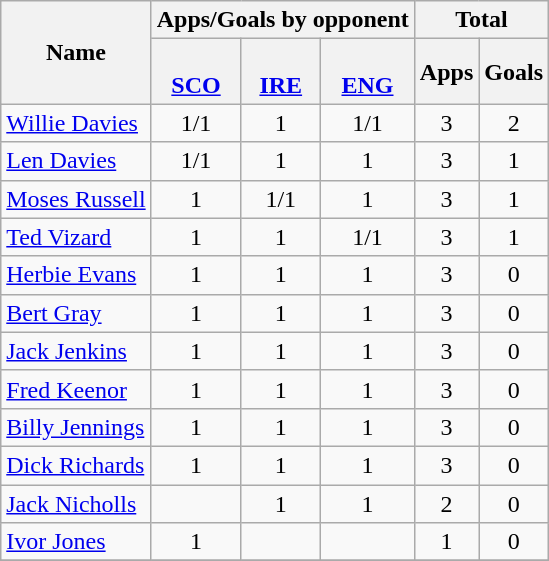<table class="wikitable sortable" style="text-align: center;">
<tr>
<th rowspan=2>Name</th>
<th colspan=3>Apps/Goals by opponent</th>
<th colspan=2>Total</th>
</tr>
<tr>
<th><br><a href='#'>SCO</a></th>
<th><br><a href='#'>IRE</a></th>
<th><br><a href='#'>ENG</a></th>
<th>Apps</th>
<th>Goals</th>
</tr>
<tr>
<td align=left><a href='#'>Willie Davies</a></td>
<td>1/1</td>
<td>1</td>
<td>1/1</td>
<td>3</td>
<td>2</td>
</tr>
<tr>
<td align=left><a href='#'>Len Davies</a></td>
<td>1/1</td>
<td>1</td>
<td>1</td>
<td>3</td>
<td>1</td>
</tr>
<tr>
<td align=left><a href='#'>Moses Russell</a></td>
<td>1</td>
<td>1/1</td>
<td>1</td>
<td>3</td>
<td>1</td>
</tr>
<tr>
<td align=left><a href='#'>Ted Vizard</a></td>
<td>1</td>
<td>1</td>
<td>1/1</td>
<td>3</td>
<td>1</td>
</tr>
<tr>
<td align=left><a href='#'>Herbie Evans</a></td>
<td>1</td>
<td>1</td>
<td>1</td>
<td>3</td>
<td>0</td>
</tr>
<tr>
<td align=left><a href='#'>Bert Gray</a></td>
<td>1</td>
<td>1</td>
<td>1</td>
<td>3</td>
<td>0</td>
</tr>
<tr>
<td align=left><a href='#'>Jack Jenkins</a></td>
<td>1</td>
<td>1</td>
<td>1</td>
<td>3</td>
<td>0</td>
</tr>
<tr>
<td align=left><a href='#'>Fred Keenor</a></td>
<td>1</td>
<td>1</td>
<td>1</td>
<td>3</td>
<td>0</td>
</tr>
<tr>
<td align=left><a href='#'>Billy Jennings</a></td>
<td>1</td>
<td>1</td>
<td>1</td>
<td>3</td>
<td>0</td>
</tr>
<tr>
<td align=left><a href='#'>Dick Richards</a></td>
<td>1</td>
<td>1</td>
<td>1</td>
<td>3</td>
<td>0</td>
</tr>
<tr>
<td align=left><a href='#'>Jack Nicholls</a></td>
<td></td>
<td>1</td>
<td>1</td>
<td>2</td>
<td>0</td>
</tr>
<tr>
<td align=left><a href='#'>Ivor Jones</a></td>
<td>1</td>
<td></td>
<td></td>
<td>1</td>
<td>0</td>
</tr>
<tr>
</tr>
</table>
